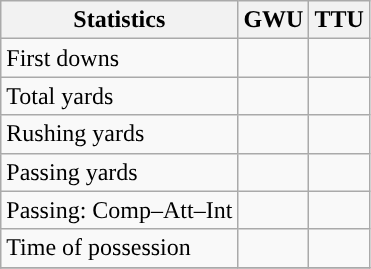<table class="wikitable" style="float: left;">
<tr>
<th>Statistics</th>
<th>GWU</th>
<th>TTU</th>
</tr>
<tr>
<td>First downs</td>
<td></td>
<td></td>
</tr>
<tr>
<td>Total yards</td>
<td></td>
<td></td>
</tr>
<tr>
<td>Rushing yards</td>
<td></td>
<td></td>
</tr>
<tr>
<td>Passing yards</td>
<td></td>
<td></td>
</tr>
<tr>
<td>Passing: Comp–Att–Int</td>
<td></td>
<td></td>
</tr>
<tr>
<td>Time of possession</td>
<td></td>
<td></td>
</tr>
<tr>
</tr>
</table>
